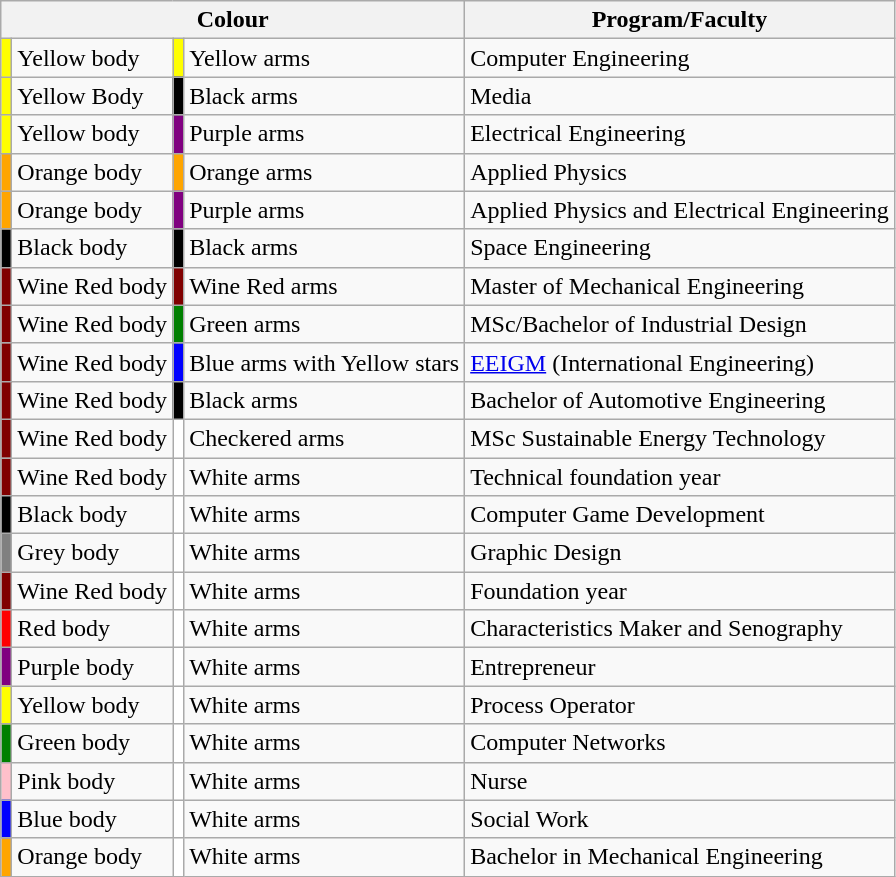<table class=wikitable>
<tr>
<th colspan="4">Colour</th>
<th>Program/Faculty</th>
</tr>
<tr>
<td style="background:yellow"></td>
<td>Yellow body</td>
<td style="background:yellow"></td>
<td>Yellow arms</td>
<td>Computer Engineering</td>
</tr>
<tr>
<td style="background:yellow"></td>
<td>Yellow Body</td>
<td style="background:black"></td>
<td>Black arms</td>
<td>Media</td>
</tr>
<tr>
<td style="background:yellow"></td>
<td>Yellow body</td>
<td style="background:purple"></td>
<td>Purple arms</td>
<td>Electrical Engineering</td>
</tr>
<tr>
<td style="background:orange"></td>
<td>Orange body</td>
<td style="background:orange"></td>
<td>Orange arms</td>
<td>Applied Physics</td>
</tr>
<tr>
<td style="background:orange"></td>
<td>Orange body</td>
<td style="background:purple"></td>
<td>Purple arms</td>
<td>Applied Physics and Electrical Engineering</td>
</tr>
<tr>
<td style="background:black"></td>
<td>Black body</td>
<td style="background:black"></td>
<td>Black arms</td>
<td>Space Engineering</td>
</tr>
<tr>
<td style="background:maroon"></td>
<td>Wine Red body</td>
<td style="background:maroon"></td>
<td>Wine Red arms</td>
<td>Master of Mechanical Engineering</td>
</tr>
<tr>
<td style="background:maroon"></td>
<td>Wine Red body</td>
<td style="background:green"></td>
<td>Green arms</td>
<td>MSc/Bachelor of Industrial Design</td>
</tr>
<tr>
<td style="background:maroon"></td>
<td>Wine Red body</td>
<td style="background:blue"></td>
<td>Blue arms with Yellow stars</td>
<td><a href='#'>EEIGM</a> (International Engineering)</td>
</tr>
<tr>
<td style="background:maroon"></td>
<td>Wine Red body</td>
<td style="background:black"></td>
<td>Black arms</td>
<td>Bachelor of Automotive Engineering</td>
</tr>
<tr>
<td style="background:maroon"></td>
<td>Wine Red body</td>
<td style="background:white"></td>
<td>Checkered arms</td>
<td>MSc Sustainable Energy Technology</td>
</tr>
<tr>
<td style="background:maroon"></td>
<td>Wine Red body</td>
<td style="background:white"></td>
<td>White arms</td>
<td>Technical foundation year</td>
</tr>
<tr>
<td style="background:black"></td>
<td>Black body</td>
<td style="background:white"></td>
<td>White arms</td>
<td>Computer Game Development</td>
</tr>
<tr>
<td style="background:grey"></td>
<td>Grey body</td>
<td style="background:white"></td>
<td>White arms</td>
<td>Graphic Design</td>
</tr>
<tr>
<td style="background:maroon"></td>
<td>Wine Red body</td>
<td style="background:white"></td>
<td>White arms</td>
<td>Foundation year</td>
</tr>
<tr>
<td style="background:red"></td>
<td>Red body</td>
<td style="background:white"></td>
<td>White arms</td>
<td>Characteristics Maker and Senography</td>
</tr>
<tr>
<td style="background:purple"></td>
<td>Purple body</td>
<td style="background:white"></td>
<td>White arms</td>
<td>Entrepreneur</td>
</tr>
<tr>
<td style="background:yellow"></td>
<td>Yellow body</td>
<td style="background:white"></td>
<td>White arms</td>
<td>Process Operator</td>
</tr>
<tr>
<td style="background:green"></td>
<td>Green body</td>
<td style="background:white"></td>
<td>White arms</td>
<td>Computer Networks</td>
</tr>
<tr>
<td style="background:pink"></td>
<td>Pink body</td>
<td style="background:white"></td>
<td>White arms </td>
<td>Nurse</td>
</tr>
<tr>
<td style="background:blue"></td>
<td>Blue body</td>
<td style="background:white"></td>
<td>White arms</td>
<td>Social Work</td>
</tr>
<tr>
<td style="background:orange"></td>
<td>Orange body</td>
<td style="background:white"></td>
<td>White arms</td>
<td>Bachelor in Mechanical Engineering</td>
</tr>
</table>
